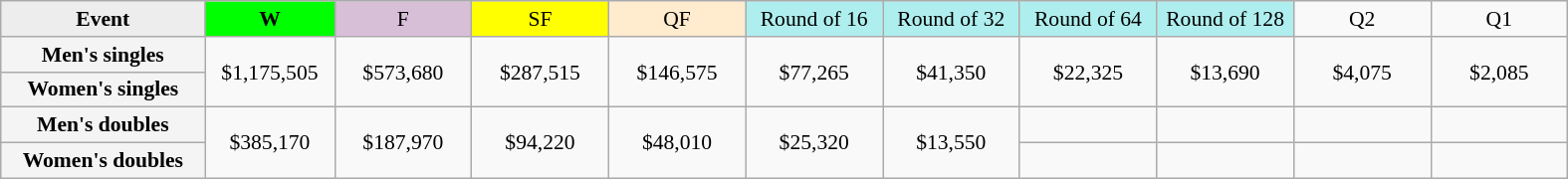<table class=wikitable style=font-size:90%;text-align:center>
<tr>
<td width=130 bgcolor=ededed><strong>Event</strong></td>
<td width=80 bgcolor=lime><strong>W</strong></td>
<td width=85 bgcolor=thistle>F</td>
<td width=85 bgcolor=ffff00>SF</td>
<td width=85 bgcolor=ffebcd>QF</td>
<td width=85 bgcolor=afeeee>Round of 16</td>
<td width=85 bgcolor=afeeee>Round of 32</td>
<td width=85 bgcolor=afeeee>Round of 64</td>
<td width=85 bgcolor=afeeee>Round of 128</td>
<td width=85>Q2</td>
<td width=85>Q1</td>
</tr>
<tr>
<th style=background:#f4f4f4>Men's singles</th>
<td rowspan=2>$1,175,505</td>
<td rowspan=2>$573,680</td>
<td rowspan=2>$287,515</td>
<td rowspan=2>$146,575</td>
<td rowspan=2>$77,265</td>
<td rowspan=2>$41,350</td>
<td rowspan=2>$22,325</td>
<td rowspan=2>$13,690</td>
<td rowspan=2>$4,075</td>
<td rowspan=2>$2,085</td>
</tr>
<tr>
<th style=background:#f4f4f4>Women's singles</th>
</tr>
<tr>
<th style=background:#f4f4f4>Men's doubles</th>
<td rowspan=2>$385,170</td>
<td rowspan=2>$187,970</td>
<td rowspan=2>$94,220</td>
<td rowspan=2>$48,010</td>
<td rowspan=2>$25,320</td>
<td rowspan=2>$13,550</td>
<td></td>
<td></td>
<td></td>
<td></td>
</tr>
<tr>
<th style=background:#f4f4f4>Women's doubles</th>
<td></td>
<td></td>
<td></td>
<td></td>
</tr>
</table>
